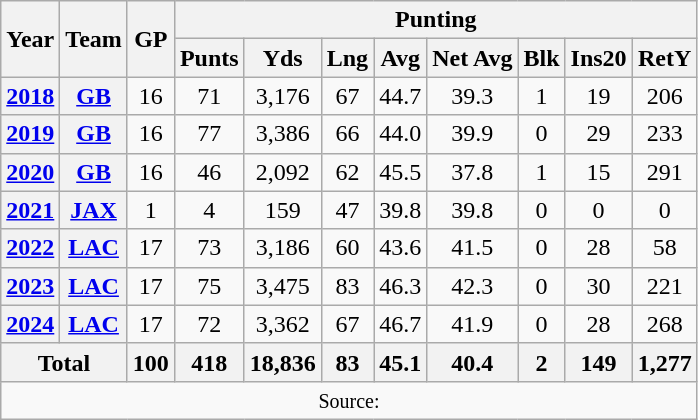<table class="wikitable" style="text-align:center;">
<tr>
<th rowspan="2">Year</th>
<th rowspan="2">Team</th>
<th rowspan="2">GP</th>
<th colspan="8">Punting</th>
</tr>
<tr>
<th>Punts</th>
<th>Yds</th>
<th>Lng</th>
<th>Avg</th>
<th>Net Avg</th>
<th>Blk</th>
<th>Ins20</th>
<th>RetY</th>
</tr>
<tr>
<th><a href='#'>2018</a></th>
<th><a href='#'>GB</a></th>
<td>16</td>
<td>71</td>
<td>3,176</td>
<td>67</td>
<td>44.7</td>
<td>39.3</td>
<td>1</td>
<td>19</td>
<td>206</td>
</tr>
<tr>
<th><a href='#'>2019</a></th>
<th><a href='#'>GB</a></th>
<td>16</td>
<td>77</td>
<td>3,386</td>
<td>66</td>
<td>44.0</td>
<td>39.9</td>
<td>0</td>
<td>29</td>
<td>233</td>
</tr>
<tr>
<th><a href='#'>2020</a></th>
<th><a href='#'>GB</a></th>
<td>16</td>
<td>46</td>
<td>2,092</td>
<td>62</td>
<td>45.5</td>
<td>37.8</td>
<td>1</td>
<td>15</td>
<td>291</td>
</tr>
<tr>
<th><a href='#'>2021</a></th>
<th><a href='#'>JAX</a></th>
<td>1</td>
<td>4</td>
<td>159</td>
<td>47</td>
<td>39.8</td>
<td>39.8</td>
<td>0</td>
<td>0</td>
<td>0</td>
</tr>
<tr>
<th><a href='#'>2022</a></th>
<th><a href='#'>LAC</a></th>
<td>17</td>
<td>73</td>
<td>3,186</td>
<td>60</td>
<td>43.6</td>
<td>41.5</td>
<td>0</td>
<td>28</td>
<td>58</td>
</tr>
<tr>
<th><a href='#'>2023</a></th>
<th><a href='#'>LAC</a></th>
<td>17</td>
<td>75</td>
<td>3,475</td>
<td>83</td>
<td>46.3</td>
<td>42.3</td>
<td>0</td>
<td>30</td>
<td>221</td>
</tr>
<tr>
<th><a href='#'>2024</a></th>
<th><a href='#'>LAC</a></th>
<td>17</td>
<td>72</td>
<td>3,362</td>
<td>67</td>
<td>46.7</td>
<td>41.9</td>
<td>0</td>
<td>28</td>
<td>268</td>
</tr>
<tr>
<th colspan="2">Total</th>
<th>100</th>
<th>418</th>
<th>18,836</th>
<th>83</th>
<th>45.1</th>
<th>40.4</th>
<th>2</th>
<th>149</th>
<th>1,277</th>
</tr>
<tr>
<td colspan="12"><small>Source: </small></td>
</tr>
</table>
